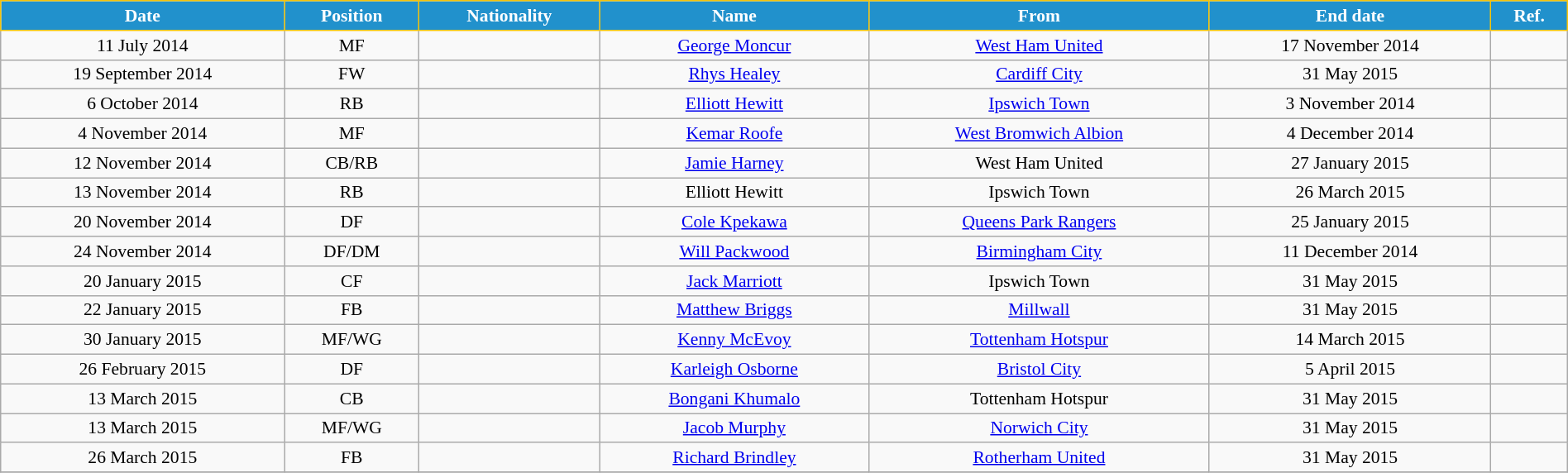<table class="wikitable" style="text-align:center; font-size:90%; width:100%;">
<tr>
<th style="background:#2191CC; color:white; border:1px solid #F7C408; text-align:center;">Date</th>
<th style="background:#2191CC; color:white; border:1px solid #F7C408; text-align:center;">Position</th>
<th style="background:#2191CC; color:white; border:1px solid #F7C408; text-align:center;">Nationality</th>
<th style="background:#2191CC; color:white; border:1px solid #F7C408; text-align:center;">Name</th>
<th style="background:#2191CC; color:white; border:1px solid #F7C408; text-align:center;">From</th>
<th style="background:#2191CC; color:white; border:1px solid #F7C408; text-align:center;">End date</th>
<th style="background:#2191CC; color:white; border:1px solid #F7C408; text-align:center;">Ref.</th>
</tr>
<tr>
<td>11 July 2014</td>
<td>MF</td>
<td></td>
<td><a href='#'>George Moncur</a></td>
<td> <a href='#'>West Ham United</a></td>
<td>17 November 2014</td>
<td></td>
</tr>
<tr>
<td>19 September 2014</td>
<td>FW</td>
<td></td>
<td><a href='#'>Rhys Healey</a></td>
<td> <a href='#'>Cardiff City</a></td>
<td>31 May 2015</td>
<td></td>
</tr>
<tr>
<td>6 October 2014</td>
<td>RB</td>
<td></td>
<td><a href='#'>Elliott Hewitt</a></td>
<td> <a href='#'>Ipswich Town</a></td>
<td>3 November 2014</td>
<td></td>
</tr>
<tr>
<td>4 November 2014</td>
<td>MF</td>
<td></td>
<td><a href='#'>Kemar Roofe</a></td>
<td> <a href='#'>West Bromwich Albion</a></td>
<td>4 December 2014</td>
<td></td>
</tr>
<tr>
<td>12 November 2014</td>
<td>CB/RB</td>
<td></td>
<td><a href='#'>Jamie Harney</a></td>
<td> West Ham United</td>
<td>27 January 2015</td>
<td></td>
</tr>
<tr>
<td>13 November 2014</td>
<td>RB</td>
<td></td>
<td>Elliott Hewitt</td>
<td> Ipswich Town</td>
<td>26 March 2015</td>
<td></td>
</tr>
<tr>
<td>20 November 2014</td>
<td>DF</td>
<td></td>
<td><a href='#'>Cole Kpekawa</a></td>
<td> <a href='#'>Queens Park Rangers</a></td>
<td>25 January 2015</td>
<td></td>
</tr>
<tr>
<td>24 November 2014</td>
<td>DF/DM</td>
<td></td>
<td><a href='#'>Will Packwood</a></td>
<td> <a href='#'>Birmingham City</a></td>
<td>11 December 2014</td>
<td></td>
</tr>
<tr>
<td>20 January 2015</td>
<td>CF</td>
<td></td>
<td><a href='#'>Jack Marriott</a></td>
<td> Ipswich Town</td>
<td>31 May 2015</td>
<td></td>
</tr>
<tr>
<td>22 January 2015</td>
<td>FB</td>
<td></td>
<td><a href='#'>Matthew Briggs</a></td>
<td> <a href='#'>Millwall</a></td>
<td>31 May 2015</td>
<td></td>
</tr>
<tr>
<td>30 January 2015</td>
<td>MF/WG</td>
<td></td>
<td><a href='#'>Kenny McEvoy</a></td>
<td> <a href='#'>Tottenham Hotspur</a></td>
<td>14 March 2015</td>
<td></td>
</tr>
<tr>
<td>26 February 2015</td>
<td>DF</td>
<td></td>
<td><a href='#'>Karleigh Osborne</a></td>
<td> <a href='#'>Bristol City</a></td>
<td>5 April 2015</td>
<td></td>
</tr>
<tr>
<td>13 March 2015</td>
<td>CB</td>
<td></td>
<td><a href='#'>Bongani Khumalo</a></td>
<td> Tottenham Hotspur</td>
<td>31 May 2015</td>
<td></td>
</tr>
<tr>
<td>13 March 2015</td>
<td>MF/WG</td>
<td></td>
<td><a href='#'>Jacob Murphy</a></td>
<td> <a href='#'>Norwich City</a></td>
<td>31 May 2015</td>
<td></td>
</tr>
<tr>
<td>26 March 2015</td>
<td>FB</td>
<td></td>
<td><a href='#'>Richard Brindley</a></td>
<td> <a href='#'>Rotherham United</a></td>
<td>31 May 2015</td>
<td></td>
</tr>
<tr>
</tr>
</table>
